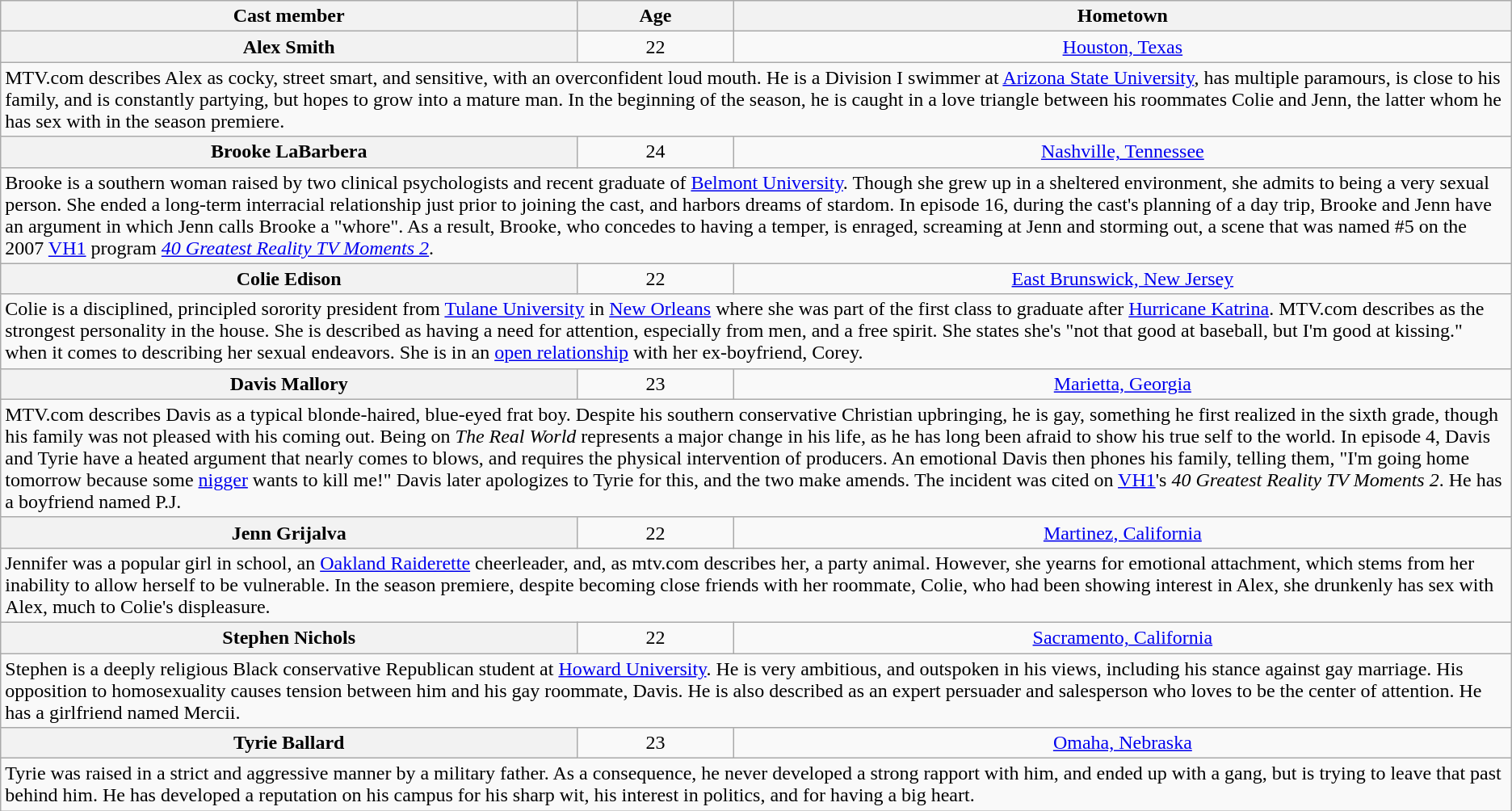<table class="wikitable sortable" style="text-align:center;">
<tr>
<th scope="col">Cast member</th>
<th scope="col">Age</th>
<th scope="col">Hometown</th>
</tr>
<tr>
<th scope="row">Alex Smith</th>
<td>22</td>
<td><a href='#'>Houston, Texas</a></td>
</tr>
<tr class="expand-child">
<td align="left" colspan="3">MTV.com describes Alex as cocky, street smart, and sensitive, with an overconfident loud mouth. He is a Division I swimmer at <a href='#'>Arizona State University</a>, has multiple paramours, is close to his family, and is constantly partying, but hopes to grow into a mature man. In the beginning of the season, he is caught in a love triangle between his roommates Colie and Jenn, the latter whom he has sex with in the season premiere.</td>
</tr>
<tr>
<th scope="row">Brooke LaBarbera</th>
<td>24</td>
<td><a href='#'>Nashville, Tennessee</a></td>
</tr>
<tr class="expand-child">
<td align="left" colspan="3">Brooke is a southern woman raised by two clinical psychologists and recent graduate of <a href='#'>Belmont University</a>. Though she grew up in a sheltered environment, she admits to being a very sexual person. She ended a long-term interracial relationship just prior to joining the cast, and harbors dreams of stardom. In episode 16, during the cast's planning of a day trip, Brooke and Jenn have an argument in which Jenn calls Brooke a "whore". As a result, Brooke, who concedes to having a temper, is enraged, screaming at Jenn and storming out, a scene that was named #5 on the 2007 <a href='#'>VH1</a> program <em><a href='#'>40 Greatest Reality TV Moments 2</a></em>.</td>
</tr>
<tr>
<th scope="row">Colie Edison</th>
<td>22</td>
<td><a href='#'>East Brunswick, New Jersey</a></td>
</tr>
<tr class="expand-child">
<td align="left" colspan="3">Colie is a disciplined, principled sorority president from <a href='#'>Tulane University</a> in <a href='#'>New Orleans</a> where she was part of the first class to graduate after <a href='#'>Hurricane Katrina</a>. MTV.com describes as the strongest personality in the house. She is described as having a need for attention, especially from men, and a free spirit. She states she's "not that good at baseball, but I'm good at kissing." when it comes to describing her sexual endeavors. She is in an <a href='#'>open relationship</a> with her ex-boyfriend, Corey.</td>
</tr>
<tr>
<th scope="row">Davis Mallory</th>
<td>23</td>
<td><a href='#'>Marietta, Georgia</a></td>
</tr>
<tr class="expand-child">
<td align="left" colspan="3">MTV.com describes Davis as a typical blonde-haired, blue-eyed frat boy. Despite his southern conservative Christian upbringing, he is gay, something he first realized in the sixth grade, though his family was not pleased with his coming out. Being on <em>The Real World</em> represents a major change in his life, as he has long been afraid to show his true self to the world. In episode 4, Davis and Tyrie have a heated argument that nearly comes to blows, and requires the physical intervention of producers. An emotional Davis then phones his family, telling them, "I'm going home tomorrow because some <a href='#'>nigger</a> wants to kill me!" Davis later apologizes to Tyrie for this, and the two make amends. The incident was cited on <a href='#'>VH1</a>'s <em>40 Greatest Reality TV Moments 2</em>. He has a boyfriend named P.J.</td>
</tr>
<tr>
<th scope="row">Jenn Grijalva</th>
<td>22</td>
<td><a href='#'>Martinez, California</a></td>
</tr>
<tr class="expand-child">
<td align="left" colspan="3">Jennifer was a popular girl in school, an <a href='#'>Oakland Raiderette</a> cheerleader, and, as mtv.com describes her, a party animal. However, she yearns for emotional attachment, which stems from her inability to allow herself to be vulnerable. In the season premiere, despite becoming close friends with her roommate, Colie, who had been showing interest in Alex, she drunkenly has sex with Alex, much to Colie's displeasure.</td>
</tr>
<tr>
<th scope="row">Stephen Nichols</th>
<td>22</td>
<td><a href='#'>Sacramento, California</a></td>
</tr>
<tr class="expand-child">
<td align="left" colspan="3">Stephen is a deeply religious Black conservative Republican student at <a href='#'>Howard University</a>. He is very ambitious, and outspoken in his views, including his stance against gay marriage. His opposition to homosexuality causes tension between him and his gay roommate, Davis. He is also described as an expert persuader and salesperson who loves to be the center of attention. He has a girlfriend named Mercii.</td>
</tr>
<tr>
<th scope="row">Tyrie Ballard</th>
<td>23</td>
<td><a href='#'>Omaha, Nebraska</a></td>
</tr>
<tr class="expand-child">
<td align="left" colspan="3">Tyrie was raised in a strict and aggressive manner by a military father. As a consequence, he never developed a strong rapport with him, and ended up with a gang, but is trying to leave that past behind him. He has developed a reputation on his campus for his sharp wit, his interest in politics, and for having a big heart.</td>
</tr>
</table>
